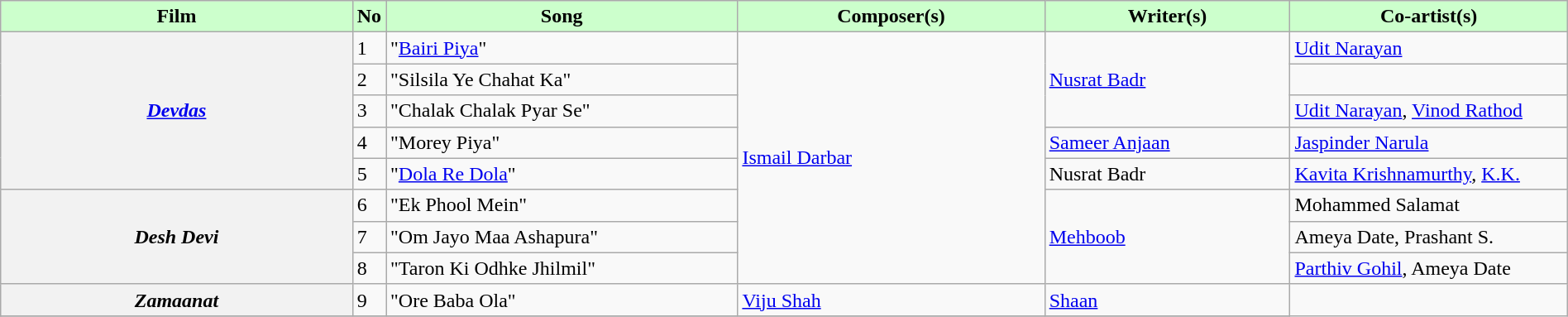<table class="wikitable plainrowheaders" style="width:100%; textcolor:#000">
<tr style="background:#cfc; text-align:center;">
<td scope="col" style="width:23%;"><strong>Film</strong></td>
<td><strong>No</strong></td>
<td scope="col" style="width:23%;"><strong>Song</strong></td>
<td scope="col" style="width:20%;"><strong>Composer(s)</strong></td>
<td scope="col" style="width:16%;"><strong>Writer(s)</strong></td>
<td scope="col" style="width:18%;"><strong>Co-artist(s)</strong></td>
</tr>
<tr>
<th scope="row" rowspan="5"><em><a href='#'>Devdas</a></em></th>
<td>1</td>
<td>"<a href='#'>Bairi Piya</a>"</td>
<td rowspan="8"><a href='#'>Ismail Darbar</a></td>
<td rowspan="3"><a href='#'>Nusrat Badr</a></td>
<td><a href='#'>Udit Narayan</a></td>
</tr>
<tr>
<td>2</td>
<td>"Silsila Ye Chahat Ka"</td>
<td></td>
</tr>
<tr>
<td>3</td>
<td>"Chalak Chalak Pyar Se"</td>
<td><a href='#'>Udit Narayan</a>, <a href='#'>Vinod Rathod</a></td>
</tr>
<tr>
<td>4</td>
<td>"Morey Piya"</td>
<td><a href='#'>Sameer Anjaan</a></td>
<td><a href='#'>Jaspinder Narula</a></td>
</tr>
<tr>
<td>5</td>
<td>"<a href='#'>Dola Re Dola</a>"</td>
<td>Nusrat Badr</td>
<td><a href='#'>Kavita Krishnamurthy</a>, <a href='#'>K.K.</a></td>
</tr>
<tr>
<th scope="row" rowspan="3"><em>Desh Devi</em></th>
<td>6</td>
<td>"Ek Phool Mein"</td>
<td rowspan="3"><a href='#'>Mehboob</a></td>
<td>Mohammed Salamat</td>
</tr>
<tr>
<td>7</td>
<td>"Om Jayo Maa Ashapura"</td>
<td>Ameya Date, Prashant S.</td>
</tr>
<tr>
<td>8</td>
<td>"Taron Ki Odhke Jhilmil"</td>
<td><a href='#'>Parthiv Gohil</a>, Ameya Date</td>
</tr>
<tr>
<th scope="row"><em>Zamaanat</em></th>
<td>9</td>
<td>"Ore Baba Ola"</td>
<td><a href='#'>Viju Shah</a></td>
<td><a href='#'>Shaan</a></td>
</tr>
<tr>
</tr>
</table>
